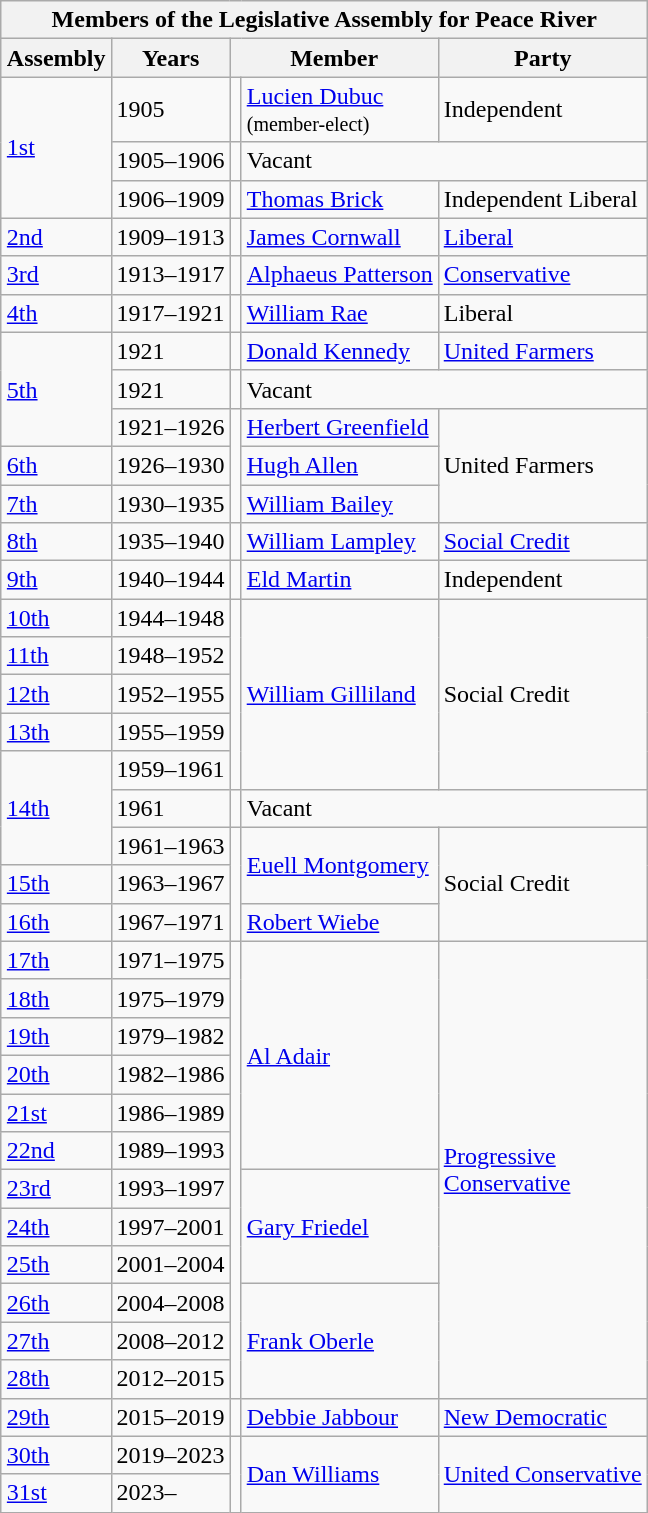<table class="wikitable collapsible" align=right>
<tr>
<th colspan=6>Members of the Legislative Assembly for Peace River</th>
</tr>
<tr>
<th>Assembly</th>
<th>Years</th>
<th colspan="2">Member</th>
<th>Party</th>
</tr>
<tr>
<td rowspan=3><a href='#'>1st</a></td>
<td>1905</td>
<td></td>
<td><a href='#'>Lucien Dubuc</a><small><br>(member-elect)</small></td>
<td>Independent</td>
</tr>
<tr>
<td>1905–1906</td>
<td></td>
<td colspan=3>Vacant</td>
</tr>
<tr>
<td>1906–1909</td>
<td></td>
<td><a href='#'>Thomas Brick</a></td>
<td>Independent Liberal</td>
</tr>
<tr>
<td><a href='#'>2nd</a></td>
<td>1909–1913</td>
<td></td>
<td><a href='#'>James Cornwall</a></td>
<td><a href='#'>Liberal</a></td>
</tr>
<tr>
<td><a href='#'>3rd</a></td>
<td>1913–1917</td>
<td></td>
<td><a href='#'>Alphaeus Patterson</a></td>
<td><a href='#'>Conservative</a></td>
</tr>
<tr>
<td><a href='#'>4th</a></td>
<td>1917–1921</td>
<td></td>
<td><a href='#'>William Rae</a></td>
<td>Liberal</td>
</tr>
<tr>
<td rowspan=3><a href='#'>5th</a></td>
<td>1921</td>
<td></td>
<td><a href='#'>Donald Kennedy</a></td>
<td><a href='#'>United Farmers</a></td>
</tr>
<tr>
<td>1921</td>
<td></td>
<td colspan=3>Vacant</td>
</tr>
<tr>
<td>1921–1926</td>
<td rowspan=3 ></td>
<td><a href='#'>Herbert Greenfield</a></td>
<td rowspan=3>United Farmers</td>
</tr>
<tr>
<td><a href='#'>6th</a></td>
<td>1926–1930</td>
<td><a href='#'>Hugh Allen</a></td>
</tr>
<tr>
<td><a href='#'>7th</a></td>
<td>1930–1935</td>
<td><a href='#'>William Bailey</a></td>
</tr>
<tr>
<td><a href='#'>8th</a></td>
<td>1935–1940</td>
<td></td>
<td><a href='#'>William Lampley</a></td>
<td><a href='#'>Social Credit</a></td>
</tr>
<tr>
<td><a href='#'>9th</a></td>
<td>1940–1944</td>
<td></td>
<td><a href='#'>Eld Martin</a></td>
<td>Independent</td>
</tr>
<tr>
<td><a href='#'>10th</a></td>
<td>1944–1948</td>
<td rowspan=5 ></td>
<td rowspan=5><a href='#'>William Gilliland</a></td>
<td rowspan=5>Social Credit</td>
</tr>
<tr>
<td><a href='#'>11th</a></td>
<td>1948–1952</td>
</tr>
<tr>
<td><a href='#'>12th</a></td>
<td>1952–1955</td>
</tr>
<tr>
<td><a href='#'>13th</a></td>
<td>1955–1959</td>
</tr>
<tr>
<td rowspan=3><a href='#'>14th</a></td>
<td>1959–1961</td>
</tr>
<tr>
<td>1961</td>
<td></td>
<td colspan=2>Vacant</td>
</tr>
<tr>
<td>1961–1963</td>
<td rowspan=3 ></td>
<td rowspan=2><a href='#'>Euell Montgomery</a></td>
<td rowspan=3>Social Credit</td>
</tr>
<tr>
<td><a href='#'>15th</a></td>
<td>1963–1967</td>
</tr>
<tr>
<td><a href='#'>16th</a></td>
<td>1967–1971</td>
<td><a href='#'>Robert Wiebe</a></td>
</tr>
<tr>
<td><a href='#'>17th</a></td>
<td>1971–1975</td>
<td rowspan=12 ></td>
<td rowspan=6><a href='#'>Al Adair</a></td>
<td rowspan=12><a href='#'>Progressive <br>Conservative</a></td>
</tr>
<tr>
<td><a href='#'>18th</a></td>
<td>1975–1979</td>
</tr>
<tr>
<td><a href='#'>19th</a></td>
<td>1979–1982</td>
</tr>
<tr>
<td><a href='#'>20th</a></td>
<td>1982–1986</td>
</tr>
<tr>
<td><a href='#'>21st</a></td>
<td>1986–1989</td>
</tr>
<tr>
<td><a href='#'>22nd</a></td>
<td>1989–1993</td>
</tr>
<tr>
<td><a href='#'>23rd</a></td>
<td>1993–1997</td>
<td rowspan=3><a href='#'>Gary Friedel</a></td>
</tr>
<tr>
<td><a href='#'>24th</a></td>
<td>1997–2001</td>
</tr>
<tr>
<td><a href='#'>25th</a></td>
<td>2001–2004</td>
</tr>
<tr>
<td><a href='#'>26th</a></td>
<td>2004–2008</td>
<td rowspan=3><a href='#'>Frank Oberle</a></td>
</tr>
<tr>
<td><a href='#'>27th</a></td>
<td>2008–2012</td>
</tr>
<tr>
<td><a href='#'>28th</a></td>
<td>2012–2015</td>
</tr>
<tr>
<td><a href='#'>29th</a></td>
<td>2015–2019</td>
<td></td>
<td><a href='#'>Debbie Jabbour</a></td>
<td><a href='#'>New Democratic</a></td>
</tr>
<tr>
<td><a href='#'>30th</a></td>
<td>2019–2023</td>
<td rowspan=2 ></td>
<td rowspan=2><a href='#'>Dan Williams</a></td>
<td rowspan=2><a href='#'>United Conservative</a></td>
</tr>
<tr>
<td><a href='#'>31st</a></td>
<td>2023–</td>
</tr>
</table>
